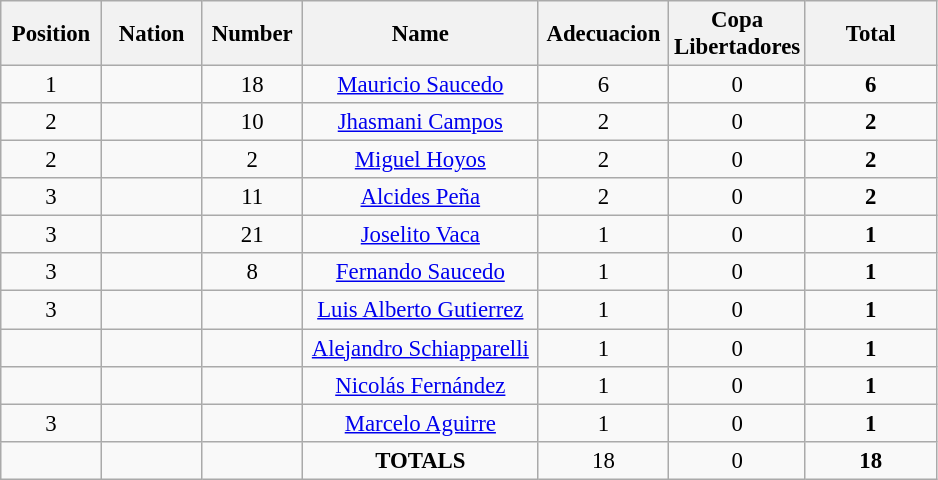<table class="wikitable" style="font-size: 95%; text-align: center;">
<tr>
<th width=60>Position</th>
<th width=60>Nation</th>
<th width=60>Number</th>
<th width=150>Name</th>
<th width=80>Adecuacion</th>
<th width=80>Copa Libertadores</th>
<th width=80>Total</th>
</tr>
<tr>
<td>1</td>
<td></td>
<td>18</td>
<td><a href='#'>Mauricio Saucedo</a></td>
<td>6</td>
<td>0</td>
<td><strong>6</strong></td>
</tr>
<tr>
<td>2</td>
<td></td>
<td>10</td>
<td><a href='#'>Jhasmani Campos</a></td>
<td>2</td>
<td>0</td>
<td><strong>2</strong></td>
</tr>
<tr>
<td>2</td>
<td></td>
<td>2</td>
<td><a href='#'>Miguel Hoyos</a></td>
<td>2</td>
<td>0</td>
<td><strong>2</strong></td>
</tr>
<tr>
<td>3</td>
<td></td>
<td>11</td>
<td><a href='#'>Alcides Peña</a></td>
<td>2</td>
<td>0</td>
<td><strong>2</strong></td>
</tr>
<tr>
<td>3</td>
<td></td>
<td>21</td>
<td><a href='#'>Joselito Vaca</a></td>
<td>1</td>
<td>0</td>
<td><strong>1</strong></td>
</tr>
<tr>
<td>3</td>
<td></td>
<td>8</td>
<td><a href='#'>Fernando Saucedo</a></td>
<td>1</td>
<td>0</td>
<td><strong>1</strong></td>
</tr>
<tr>
<td>3</td>
<td></td>
<td></td>
<td><a href='#'>Luis Alberto Gutierrez</a></td>
<td>1</td>
<td>0</td>
<td><strong>1</strong></td>
</tr>
<tr>
<td></td>
<td></td>
<td></td>
<td><a href='#'>Alejandro Schiapparelli</a></td>
<td>1</td>
<td>0</td>
<td><strong>1</strong></td>
</tr>
<tr>
<td></td>
<td></td>
<td></td>
<td><a href='#'>Nicolás Fernández</a></td>
<td>1</td>
<td>0</td>
<td><strong>1</strong></td>
</tr>
<tr>
<td>3</td>
<td></td>
<td></td>
<td><a href='#'>Marcelo Aguirre</a></td>
<td>1</td>
<td>0</td>
<td><strong>1</strong></td>
</tr>
<tr>
<td></td>
<td></td>
<td></td>
<td><strong>TOTALS</strong></td>
<td>18</td>
<td>0</td>
<td><strong>18</strong></td>
</tr>
</table>
